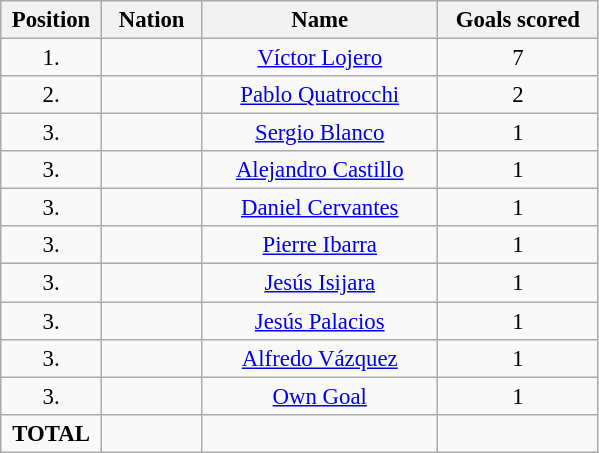<table class="wikitable" style="font-size: 95%; text-align: center;">
<tr>
<th width=60>Position</th>
<th width=60>Nation</th>
<th width=150>Name</th>
<th width=100>Goals scored</th>
</tr>
<tr>
<td>1.</td>
<td></td>
<td><a href='#'>Víctor Lojero</a></td>
<td>7</td>
</tr>
<tr>
<td>2.</td>
<td></td>
<td><a href='#'>Pablo Quatrocchi</a></td>
<td>2</td>
</tr>
<tr>
<td>3.</td>
<td></td>
<td><a href='#'>Sergio Blanco</a></td>
<td>1</td>
</tr>
<tr>
<td>3.</td>
<td></td>
<td><a href='#'>Alejandro Castillo</a></td>
<td>1</td>
</tr>
<tr>
<td>3.</td>
<td></td>
<td><a href='#'>Daniel Cervantes</a></td>
<td>1</td>
</tr>
<tr>
<td>3.</td>
<td></td>
<td><a href='#'>Pierre Ibarra</a></td>
<td>1</td>
</tr>
<tr>
<td>3.</td>
<td></td>
<td><a href='#'>Jesús Isijara</a></td>
<td>1</td>
</tr>
<tr>
<td>3.</td>
<td></td>
<td><a href='#'>Jesús Palacios</a></td>
<td>1</td>
</tr>
<tr>
<td>3.</td>
<td></td>
<td><a href='#'>Alfredo Vázquez</a></td>
<td>1</td>
</tr>
<tr>
<td>3.</td>
<td></td>
<td><a href='#'>Own Goal</a></td>
<td>1</td>
</tr>
<tr>
<td><strong>TOTAL</strong></td>
<td></td>
<td></td>
<td></td>
</tr>
</table>
